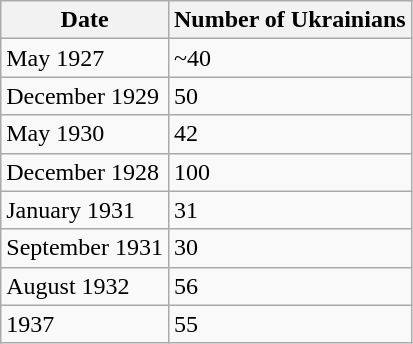<table class="wikitable">
<tr>
<th>Date</th>
<th>Number of Ukrainians</th>
</tr>
<tr>
<td>May 1927</td>
<td>~40</td>
</tr>
<tr>
<td>December 1929</td>
<td>50</td>
</tr>
<tr>
<td>May 1930</td>
<td>42</td>
</tr>
<tr>
<td>December 1928</td>
<td>100</td>
</tr>
<tr>
<td>January 1931</td>
<td>31</td>
</tr>
<tr>
<td>September 1931</td>
<td>30</td>
</tr>
<tr>
<td>August 1932</td>
<td>56</td>
</tr>
<tr>
<td>1937</td>
<td>55</td>
</tr>
</table>
